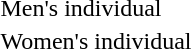<table>
<tr>
<td>Men's individual<br></td>
<td></td>
<td></td>
<td></td>
</tr>
<tr>
<td>Women's individual<br></td>
<td></td>
<td></td>
<td></td>
</tr>
</table>
